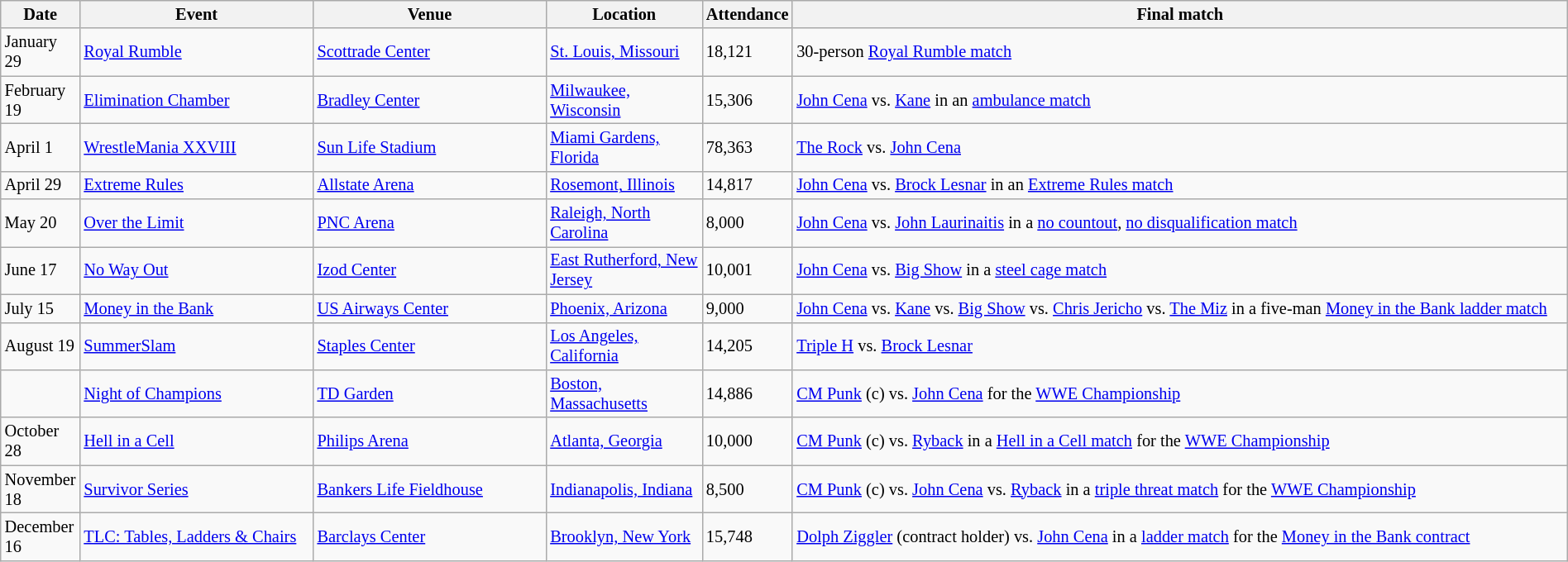<table id="Past_events_2012" class="sortable wikitable succession-box" style="font-size:85%; width:100%">
<tr>
<th scope="col" style="width:5%;">Date</th>
<th scope="col" style="width:15%;">Event</th>
<th scope="col" style="width:15%;">Venue</th>
<th scope="col" style="width:10%;">Location</th>
<th scope="col" style="width:5%;">Attendance</th>
<th scope="col" style="width:50%;">Final match</th>
</tr>
<tr>
<td>January 29</td>
<td><a href='#'>Royal Rumble</a></td>
<td><a href='#'>Scottrade Center</a></td>
<td><a href='#'>St. Louis, Missouri</a></td>
<td>18,121</td>
<td>30-person <a href='#'>Royal Rumble match</a></td>
</tr>
<tr>
<td>February 19</td>
<td><a href='#'>Elimination Chamber</a></td>
<td><a href='#'>Bradley Center</a></td>
<td><a href='#'>Milwaukee, Wisconsin</a></td>
<td>15,306</td>
<td><a href='#'>John Cena</a> vs. <a href='#'>Kane</a> in an <a href='#'>ambulance match</a></td>
</tr>
<tr>
<td>April 1</td>
<td><a href='#'>WrestleMania XXVIII</a></td>
<td><a href='#'>Sun Life Stadium</a></td>
<td><a href='#'>Miami Gardens, Florida</a></td>
<td>78,363</td>
<td><a href='#'>The Rock</a> vs. <a href='#'>John Cena</a></td>
</tr>
<tr>
<td>April 29</td>
<td><a href='#'>Extreme Rules</a></td>
<td><a href='#'>Allstate Arena</a></td>
<td><a href='#'>Rosemont, Illinois</a></td>
<td>14,817</td>
<td><a href='#'>John Cena</a> vs. <a href='#'>Brock Lesnar</a> in an <a href='#'>Extreme Rules match</a></td>
</tr>
<tr>
<td>May 20</td>
<td><a href='#'>Over the Limit</a></td>
<td><a href='#'>PNC Arena</a></td>
<td><a href='#'>Raleigh, North Carolina</a></td>
<td>8,000</td>
<td><a href='#'>John Cena</a> vs. <a href='#'>John Laurinaitis</a> in a <a href='#'>no countout</a>, <a href='#'>no disqualification match</a></td>
</tr>
<tr>
<td>June 17</td>
<td><a href='#'>No Way Out</a></td>
<td><a href='#'>Izod Center</a></td>
<td><a href='#'>East Rutherford, New Jersey</a></td>
<td>10,001</td>
<td><a href='#'>John Cena</a> vs. <a href='#'>Big Show</a> in a <a href='#'>steel cage match</a></td>
</tr>
<tr>
<td>July 15</td>
<td><a href='#'>Money in the Bank</a></td>
<td><a href='#'>US Airways Center</a></td>
<td><a href='#'>Phoenix, Arizona</a></td>
<td>9,000</td>
<td><a href='#'>John Cena</a> vs. <a href='#'>Kane</a> vs. <a href='#'>Big Show</a> vs. <a href='#'>Chris Jericho</a> vs. <a href='#'>The Miz</a> in a five-man <a href='#'>Money in the Bank ladder match</a></td>
</tr>
<tr>
<td>August 19</td>
<td><a href='#'>SummerSlam</a></td>
<td><a href='#'>Staples Center</a></td>
<td><a href='#'>Los Angeles, California</a></td>
<td>14,205</td>
<td><a href='#'>Triple H</a> vs. <a href='#'>Brock Lesnar</a></td>
</tr>
<tr>
<td></td>
<td><a href='#'>Night of Champions</a></td>
<td><a href='#'>TD Garden</a></td>
<td><a href='#'>Boston, Massachusetts</a></td>
<td>14,886</td>
<td><a href='#'>CM Punk</a> (c) vs. <a href='#'>John Cena</a> for the <a href='#'>WWE Championship</a></td>
</tr>
<tr>
<td>October 28</td>
<td><a href='#'>Hell in a Cell</a></td>
<td><a href='#'>Philips Arena</a></td>
<td><a href='#'>Atlanta, Georgia</a></td>
<td>10,000</td>
<td><a href='#'>CM Punk</a> (c) vs. <a href='#'>Ryback</a> in a <a href='#'>Hell in a Cell match</a> for the <a href='#'>WWE Championship</a></td>
</tr>
<tr>
<td>November 18</td>
<td><a href='#'>Survivor Series</a></td>
<td><a href='#'>Bankers Life Fieldhouse</a></td>
<td><a href='#'>Indianapolis, Indiana</a></td>
<td>8,500</td>
<td><a href='#'>CM Punk</a> (c) vs. <a href='#'>John Cena</a> vs. <a href='#'>Ryback</a> in a <a href='#'>triple threat match</a> for the <a href='#'>WWE Championship</a></td>
</tr>
<tr>
<td>December 16</td>
<td><a href='#'>TLC: Tables, Ladders & Chairs</a></td>
<td><a href='#'>Barclays Center</a></td>
<td><a href='#'>Brooklyn, New York</a></td>
<td>15,748</td>
<td><a href='#'>Dolph Ziggler</a> (contract holder) vs. <a href='#'>John Cena</a> in a <a href='#'>ladder match</a> for the <a href='#'>Money in the Bank contract</a></td>
</tr>
</table>
